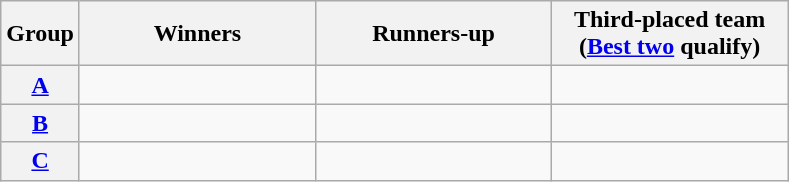<table class=wikitable>
<tr>
<th>Group</th>
<th width="150">Winners</th>
<th width="150">Runners-up</th>
<th width="150">Third-placed team<br>(<a href='#'>Best two</a> qualify)</th>
</tr>
<tr>
<th><a href='#'>A</a></th>
<td></td>
<td></td>
<td></td>
</tr>
<tr>
<th><a href='#'>B</a></th>
<td></td>
<td></td>
<td></td>
</tr>
<tr>
<th><a href='#'>C</a></th>
<td></td>
<td></td>
<td></td>
</tr>
</table>
